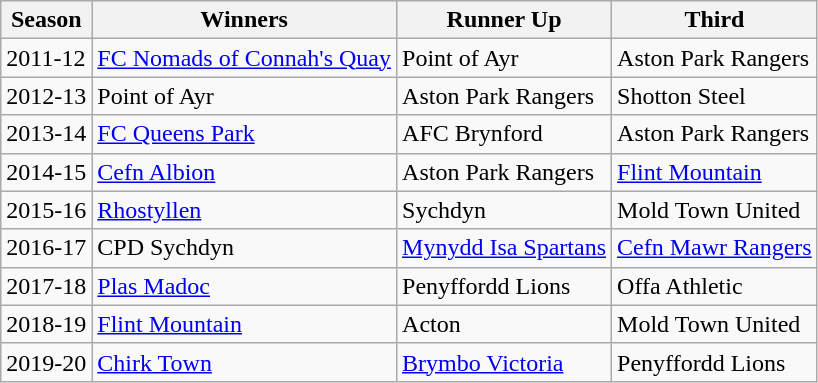<table class="wikitable">
<tr>
<th>Season</th>
<th>Winners</th>
<th>Runner Up</th>
<th>Third</th>
</tr>
<tr>
<td>2011-12</td>
<td><a href='#'>FC Nomads of Connah's Quay</a></td>
<td>Point of Ayr</td>
<td>Aston Park Rangers</td>
</tr>
<tr>
<td>2012-13</td>
<td>Point of Ayr</td>
<td>Aston Park Rangers</td>
<td>Shotton Steel</td>
</tr>
<tr>
<td>2013-14</td>
<td><a href='#'>FC Queens Park</a></td>
<td>AFC Brynford</td>
<td>Aston Park Rangers</td>
</tr>
<tr>
<td>2014-15</td>
<td><a href='#'>Cefn Albion</a></td>
<td>Aston Park Rangers</td>
<td><a href='#'>Flint Mountain</a></td>
</tr>
<tr>
<td>2015-16</td>
<td><a href='#'>Rhostyllen</a></td>
<td>Sychdyn</td>
<td>Mold Town United</td>
</tr>
<tr>
<td>2016-17</td>
<td>CPD Sychdyn</td>
<td><a href='#'>Mynydd Isa Spartans</a></td>
<td><a href='#'>Cefn Mawr Rangers</a></td>
</tr>
<tr>
<td>2017-18</td>
<td><a href='#'>Plas Madoc</a></td>
<td>Penyffordd Lions</td>
<td>Offa Athletic</td>
</tr>
<tr>
<td>2018-19</td>
<td><a href='#'>Flint Mountain</a></td>
<td>Acton</td>
<td>Mold Town United</td>
</tr>
<tr>
<td>2019-20</td>
<td><a href='#'>Chirk Town</a></td>
<td><a href='#'>Brymbo Victoria</a></td>
<td>Penyffordd Lions</td>
</tr>
</table>
